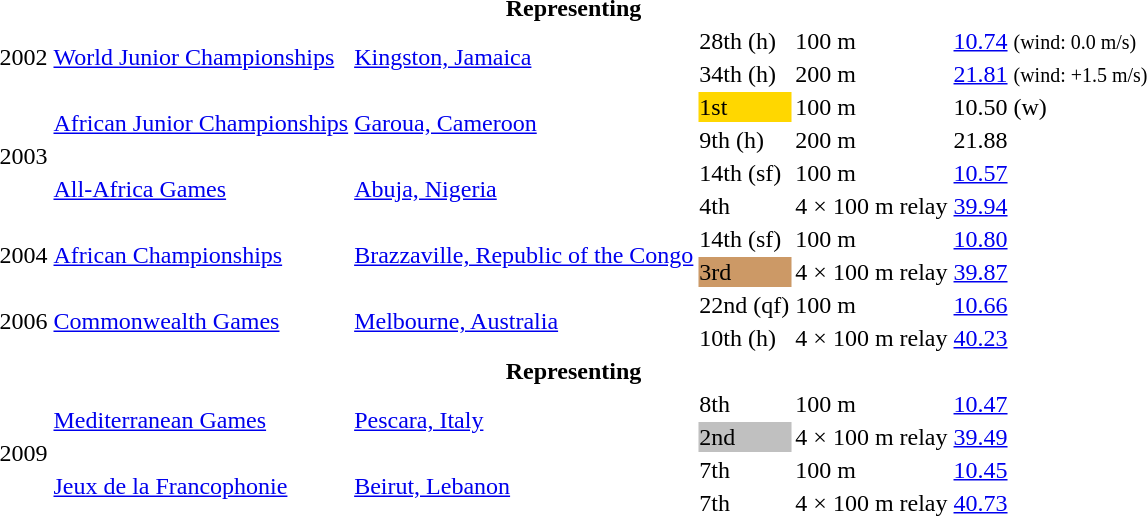<table>
<tr>
<th colspan="6">Representing </th>
</tr>
<tr>
<td rowspan=2>2002</td>
<td rowspan=2><a href='#'>World Junior Championships</a></td>
<td rowspan=2><a href='#'>Kingston, Jamaica</a></td>
<td>28th (h)</td>
<td>100 m</td>
<td><a href='#'>10.74</a> <small>(wind: 0.0 m/s)</small></td>
</tr>
<tr>
<td>34th (h)</td>
<td>200 m</td>
<td><a href='#'>21.81</a> <small>(wind: +1.5 m/s)</small></td>
</tr>
<tr>
<td rowspan=4>2003</td>
<td rowspan=2><a href='#'>African Junior Championships</a></td>
<td rowspan=2><a href='#'>Garoua, Cameroon</a></td>
<td bgcolor=gold>1st</td>
<td>100 m</td>
<td>10.50 (w)</td>
</tr>
<tr>
<td>9th (h)</td>
<td>200 m</td>
<td>21.88</td>
</tr>
<tr>
<td rowspan=2><a href='#'>All-Africa Games</a></td>
<td rowspan=2><a href='#'>Abuja, Nigeria</a></td>
<td>14th (sf)</td>
<td>100 m</td>
<td><a href='#'>10.57</a></td>
</tr>
<tr>
<td>4th</td>
<td>4 × 100 m relay</td>
<td><a href='#'>39.94</a></td>
</tr>
<tr>
<td rowspan=2>2004</td>
<td rowspan=2><a href='#'>African Championships</a></td>
<td rowspan=2><a href='#'>Brazzaville, Republic of the Congo</a></td>
<td>14th (sf)</td>
<td>100 m</td>
<td><a href='#'>10.80</a></td>
</tr>
<tr>
<td bgcolor=cc9966>3rd</td>
<td>4 × 100 m relay</td>
<td><a href='#'>39.87</a></td>
</tr>
<tr>
<td rowspan=2>2006</td>
<td rowspan=2><a href='#'>Commonwealth Games</a></td>
<td rowspan=2><a href='#'>Melbourne, Australia</a></td>
<td>22nd (qf)</td>
<td>100 m</td>
<td><a href='#'>10.66</a></td>
</tr>
<tr>
<td>10th (h)</td>
<td>4 × 100 m relay</td>
<td><a href='#'>40.23</a></td>
</tr>
<tr>
<th colspan="6">Representing </th>
</tr>
<tr>
<td rowspan=4>2009</td>
<td rowspan=2><a href='#'>Mediterranean Games</a></td>
<td rowspan=2><a href='#'>Pescara, Italy</a></td>
<td>8th</td>
<td>100 m</td>
<td><a href='#'>10.47</a></td>
</tr>
<tr>
<td bgcolor=silver>2nd</td>
<td>4 × 100 m relay</td>
<td><a href='#'>39.49</a></td>
</tr>
<tr>
<td rowspan=2><a href='#'>Jeux de la Francophonie</a></td>
<td rowspan=2><a href='#'>Beirut, Lebanon</a></td>
<td>7th</td>
<td>100 m</td>
<td><a href='#'>10.45</a></td>
</tr>
<tr>
<td>7th</td>
<td>4 × 100 m relay</td>
<td><a href='#'>40.73</a></td>
</tr>
</table>
